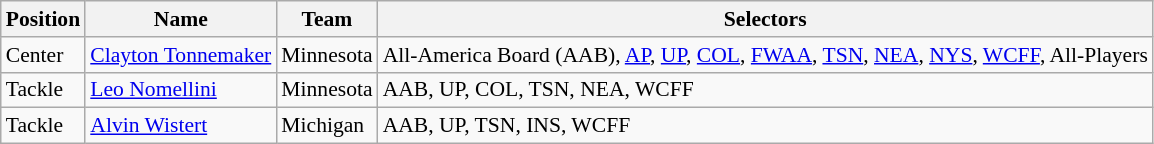<table class="wikitable" style="font-size: 90%">
<tr>
<th>Position</th>
<th>Name</th>
<th>Team</th>
<th>Selectors</th>
</tr>
<tr>
<td>Center</td>
<td><a href='#'>Clayton Tonnemaker</a></td>
<td>Minnesota</td>
<td>All-America Board (AAB), <a href='#'>AP</a>, <a href='#'>UP</a>, <a href='#'>COL</a>, <a href='#'>FWAA</a>, <a href='#'>TSN</a>, <a href='#'>NEA</a>, <a href='#'>NYS</a>, <a href='#'>WCFF</a>, All-Players</td>
</tr>
<tr>
<td>Tackle</td>
<td><a href='#'>Leo Nomellini</a></td>
<td>Minnesota</td>
<td>AAB, UP, COL, TSN, NEA, WCFF</td>
</tr>
<tr>
<td>Tackle</td>
<td><a href='#'>Alvin Wistert</a></td>
<td>Michigan</td>
<td>AAB, UP, TSN, INS, WCFF</td>
</tr>
</table>
